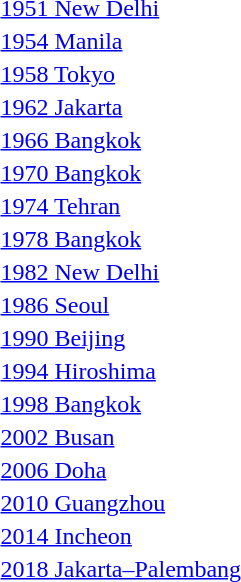<table>
<tr>
<td><a href='#'>1951 New Delhi</a></td>
<td></td>
<td></td>
<td></td>
</tr>
<tr>
<td><a href='#'>1954 Manila</a></td>
<td></td>
<td></td>
<td></td>
</tr>
<tr>
<td><a href='#'>1958 Tokyo</a></td>
<td></td>
<td></td>
<td></td>
</tr>
<tr>
<td><a href='#'>1962 Jakarta</a></td>
<td></td>
<td></td>
<td></td>
</tr>
<tr>
<td><a href='#'>1966 Bangkok</a></td>
<td></td>
<td></td>
<td></td>
</tr>
<tr>
<td><a href='#'>1970 Bangkok</a></td>
<td></td>
<td></td>
<td></td>
</tr>
<tr>
<td><a href='#'>1974 Tehran</a></td>
<td></td>
<td></td>
<td></td>
</tr>
<tr>
<td><a href='#'>1978 Bangkok</a></td>
<td></td>
<td></td>
<td></td>
</tr>
<tr>
<td><a href='#'>1982 New Delhi</a></td>
<td></td>
<td></td>
<td></td>
</tr>
<tr>
<td><a href='#'>1986 Seoul</a></td>
<td></td>
<td></td>
<td></td>
</tr>
<tr>
<td><a href='#'>1990 Beijing</a></td>
<td></td>
<td></td>
<td></td>
</tr>
<tr>
<td><a href='#'>1994 Hiroshima</a></td>
<td></td>
<td></td>
<td></td>
</tr>
<tr>
<td><a href='#'>1998 Bangkok</a></td>
<td></td>
<td></td>
<td></td>
</tr>
<tr>
<td><a href='#'>2002 Busan</a></td>
<td></td>
<td></td>
<td></td>
</tr>
<tr>
<td><a href='#'>2006 Doha</a></td>
<td></td>
<td></td>
<td></td>
</tr>
<tr>
<td><a href='#'>2010 Guangzhou</a></td>
<td></td>
<td></td>
<td></td>
</tr>
<tr>
<td><a href='#'>2014 Incheon</a></td>
<td></td>
<td></td>
<td></td>
</tr>
<tr>
<td><a href='#'>2018 Jakarta–Palembang</a></td>
<td></td>
<td></td>
<td></td>
</tr>
</table>
